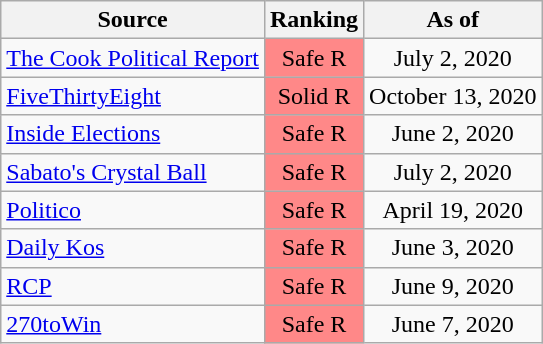<table class="wikitable" style="text-align:center">
<tr>
<th>Source</th>
<th>Ranking</th>
<th>As of</th>
</tr>
<tr>
<td align=left><a href='#'>The Cook Political Report</a></td>
<td style="background:#f88" data-sort-value=4>Safe R</td>
<td>July 2, 2020</td>
</tr>
<tr>
<td align=left><a href='#'>FiveThirtyEight</a></td>
<td style="background:#f88" data-sort-value=4>Solid R</td>
<td>October 13, 2020</td>
</tr>
<tr>
<td align=left><a href='#'>Inside Elections</a></td>
<td style="background:#f88" data-sort-value=4>Safe R</td>
<td>June 2, 2020</td>
</tr>
<tr>
<td align=left><a href='#'>Sabato's Crystal Ball</a></td>
<td style="background:#f88" data-sort-value=4>Safe R</td>
<td>July 2, 2020</td>
</tr>
<tr>
<td align=left><a href='#'>Politico</a></td>
<td style="background:#f88" data-sort-value=4>Safe R</td>
<td>April 19, 2020</td>
</tr>
<tr>
<td align=left><a href='#'>Daily Kos</a></td>
<td style="background:#f88" data-sort-value=4>Safe R</td>
<td>June 3, 2020</td>
</tr>
<tr>
<td align=left><a href='#'>RCP</a></td>
<td style="background:#f88" data-sort-value=4>Safe R</td>
<td>June 9, 2020</td>
</tr>
<tr>
<td align=left><a href='#'>270toWin</a></td>
<td style="background:#f88" data-sort-value=4>Safe R</td>
<td>June 7, 2020</td>
</tr>
</table>
